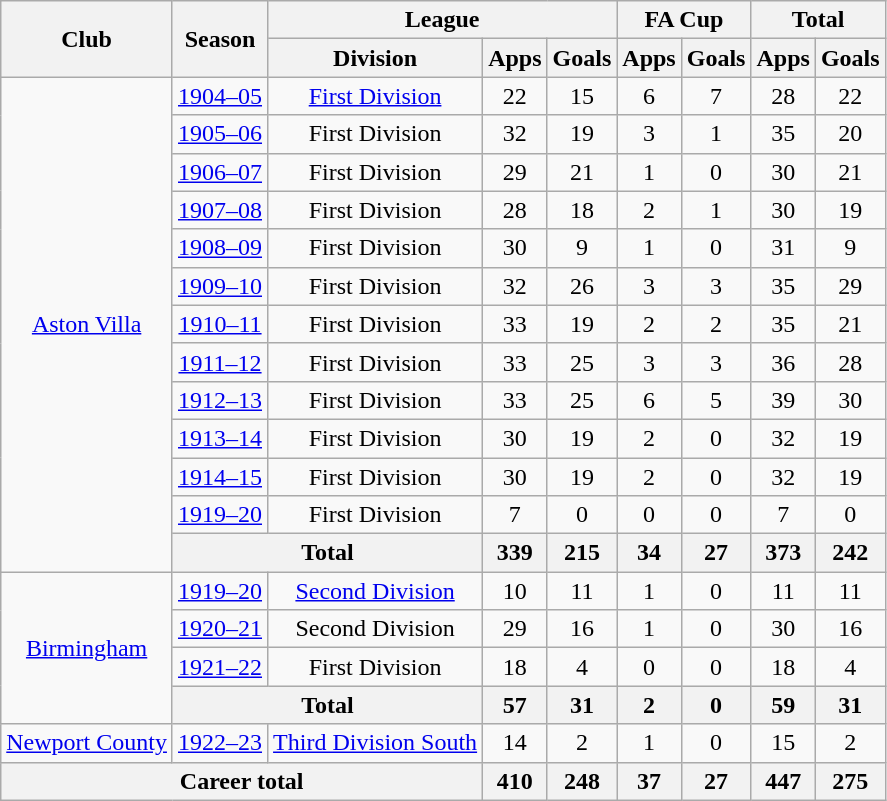<table class="wikitable" style="text-align: center;">
<tr>
<th rowspan=2>Club</th>
<th rowspan=2>Season</th>
<th colspan=3>League</th>
<th colspan=2>FA Cup</th>
<th colspan=2>Total</th>
</tr>
<tr>
<th>Division</th>
<th>Apps</th>
<th>Goals</th>
<th>Apps</th>
<th>Goals</th>
<th>Apps</th>
<th>Goals</th>
</tr>
<tr>
<td rowspan=13><a href='#'>Aston Villa</a></td>
<td><a href='#'>1904–05</a></td>
<td><a href='#'>First Division</a></td>
<td>22</td>
<td>15</td>
<td>6</td>
<td>7</td>
<td>28</td>
<td>22</td>
</tr>
<tr>
<td><a href='#'>1905–06</a></td>
<td>First Division</td>
<td>32</td>
<td>19</td>
<td>3</td>
<td>1</td>
<td>35</td>
<td>20</td>
</tr>
<tr>
<td><a href='#'>1906–07</a></td>
<td>First Division</td>
<td>29</td>
<td>21</td>
<td>1</td>
<td>0</td>
<td>30</td>
<td>21</td>
</tr>
<tr>
<td><a href='#'>1907–08</a></td>
<td>First Division</td>
<td>28</td>
<td>18</td>
<td>2</td>
<td>1</td>
<td>30</td>
<td>19</td>
</tr>
<tr>
<td><a href='#'>1908–09</a></td>
<td>First Division</td>
<td>30</td>
<td>9</td>
<td>1</td>
<td>0</td>
<td>31</td>
<td>9</td>
</tr>
<tr>
<td><a href='#'>1909–10</a></td>
<td>First Division</td>
<td>32</td>
<td>26</td>
<td>3</td>
<td>3</td>
<td>35</td>
<td>29</td>
</tr>
<tr>
<td><a href='#'>1910–11</a></td>
<td>First Division</td>
<td>33</td>
<td>19</td>
<td>2</td>
<td>2</td>
<td>35</td>
<td>21</td>
</tr>
<tr>
<td><a href='#'>1911–12</a></td>
<td>First Division</td>
<td>33</td>
<td>25</td>
<td>3</td>
<td>3</td>
<td>36</td>
<td>28</td>
</tr>
<tr>
<td><a href='#'>1912–13</a></td>
<td>First Division</td>
<td>33</td>
<td>25</td>
<td>6</td>
<td>5</td>
<td>39</td>
<td>30</td>
</tr>
<tr>
<td><a href='#'>1913–14</a></td>
<td>First Division</td>
<td>30</td>
<td>19</td>
<td>2</td>
<td>0</td>
<td>32</td>
<td>19</td>
</tr>
<tr>
<td><a href='#'>1914–15</a></td>
<td>First Division</td>
<td>30</td>
<td>19</td>
<td>2</td>
<td>0</td>
<td>32</td>
<td>19</td>
</tr>
<tr>
<td><a href='#'>1919–20</a></td>
<td>First Division</td>
<td>7</td>
<td>0</td>
<td>0</td>
<td>0</td>
<td>7</td>
<td>0</td>
</tr>
<tr>
<th colspan=2>Total</th>
<th>339</th>
<th>215</th>
<th>34</th>
<th>27</th>
<th>373</th>
<th>242</th>
</tr>
<tr>
<td rowspan=4><a href='#'>Birmingham</a></td>
<td><a href='#'>1919–20</a></td>
<td><a href='#'>Second Division</a></td>
<td>10</td>
<td>11</td>
<td>1</td>
<td>0</td>
<td>11</td>
<td>11</td>
</tr>
<tr>
<td><a href='#'>1920–21</a></td>
<td>Second Division</td>
<td>29</td>
<td>16</td>
<td>1</td>
<td>0</td>
<td>30</td>
<td>16</td>
</tr>
<tr>
<td><a href='#'>1921–22</a></td>
<td>First Division</td>
<td>18</td>
<td>4</td>
<td>0</td>
<td>0</td>
<td>18</td>
<td>4</td>
</tr>
<tr>
<th colspan=2>Total</th>
<th>57</th>
<th>31</th>
<th>2</th>
<th>0</th>
<th>59</th>
<th>31</th>
</tr>
<tr>
<td><a href='#'>Newport County</a></td>
<td><a href='#'>1922–23</a></td>
<td><a href='#'>Third Division South</a></td>
<td>14</td>
<td>2</td>
<td>1</td>
<td>0</td>
<td>15</td>
<td>2</td>
</tr>
<tr>
<th colspan=3>Career total</th>
<th>410</th>
<th>248</th>
<th>37</th>
<th>27</th>
<th>447</th>
<th>275</th>
</tr>
</table>
